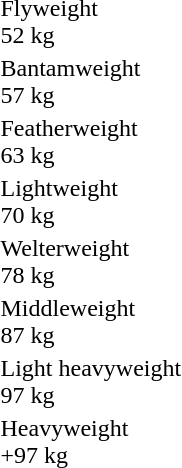<table>
<tr>
<td>Flyweight<br>52 kg</td>
<td></td>
<td></td>
<td></td>
</tr>
<tr>
<td>Bantamweight<br>57 kg</td>
<td></td>
<td></td>
<td></td>
</tr>
<tr>
<td>Featherweight<br>63 kg</td>
<td></td>
<td></td>
<td></td>
</tr>
<tr>
<td>Lightweight<br>70 kg</td>
<td></td>
<td></td>
<td></td>
</tr>
<tr>
<td>Welterweight<br>78 kg</td>
<td></td>
<td></td>
<td></td>
</tr>
<tr>
<td>Middleweight<br>87 kg</td>
<td></td>
<td></td>
<td></td>
</tr>
<tr>
<td>Light heavyweight<br>97 kg</td>
<td></td>
<td></td>
<td></td>
</tr>
<tr>
<td>Heavyweight<br>+97 kg</td>
<td></td>
<td></td>
<td></td>
</tr>
</table>
